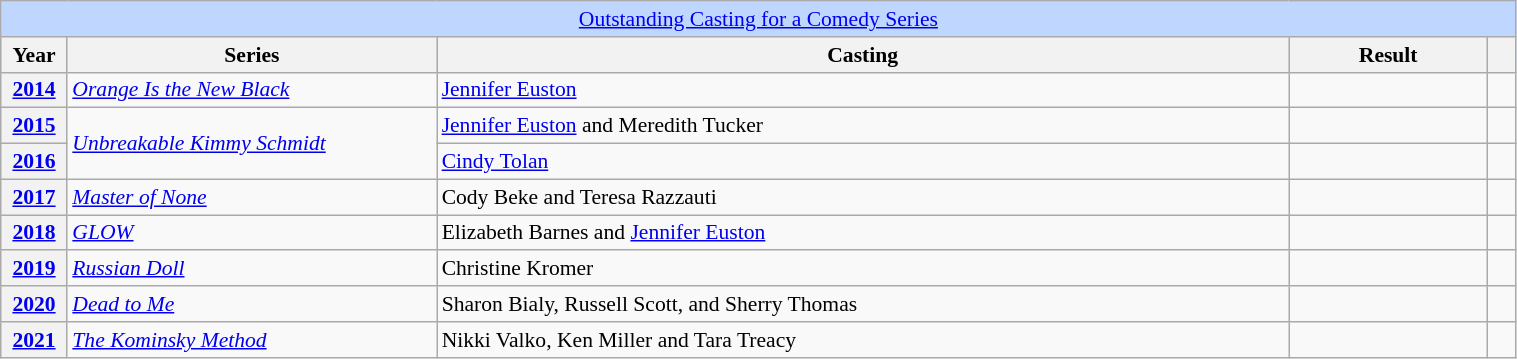<table class="wikitable plainrowheaders" style="font-size: 90%" width=80%>
<tr ---- bgcolor="#bfd7ff">
<td colspan=6 align=center><a href='#'>Outstanding Casting for a Comedy Series</a></td>
</tr>
<tr ---- bgcolor="#bfd7ff">
<th scope="col" style="width:1%;">Year</th>
<th scope="col" style="width:13%;">Series</th>
<th scope="col" style="width:30%;">Casting</th>
<th scope="col" style="width:7%;">Result</th>
<th scope="col" style="width:1%;"></th>
</tr>
<tr>
<th scope=row><a href='#'>2014</a></th>
<td><em><a href='#'>Orange Is the New Black</a></em></td>
<td><a href='#'>Jennifer Euston</a></td>
<td></td>
<td></td>
</tr>
<tr>
<th scope=row><a href='#'>2015</a></th>
<td rowspan="2"><em><a href='#'>Unbreakable Kimmy Schmidt</a></em></td>
<td><a href='#'>Jennifer Euston</a> and Meredith Tucker</td>
<td></td>
<td></td>
</tr>
<tr>
<th scope=row><a href='#'>2016</a></th>
<td><a href='#'>Cindy Tolan</a></td>
<td></td>
<td></td>
</tr>
<tr>
<th scope=row><a href='#'>2017</a></th>
<td><em><a href='#'>Master of None</a></em></td>
<td>Cody Beke and Teresa Razzauti</td>
<td></td>
<td></td>
</tr>
<tr>
<th scope=row><a href='#'>2018</a></th>
<td><em><a href='#'>GLOW</a></em></td>
<td>Elizabeth Barnes and <a href='#'>Jennifer Euston</a></td>
<td></td>
<td></td>
</tr>
<tr>
<th scope=row><a href='#'>2019</a></th>
<td><em><a href='#'>Russian Doll</a></em></td>
<td>Christine Kromer</td>
<td></td>
<td></td>
</tr>
<tr>
<th scope=row><a href='#'>2020</a></th>
<td><em><a href='#'>Dead to Me</a></em></td>
<td>Sharon Bialy, Russell Scott, and Sherry Thomas</td>
<td></td>
<td></td>
</tr>
<tr>
<th scope=row><a href='#'>2021</a></th>
<td><em><a href='#'>The Kominsky Method</a></em></td>
<td>Nikki Valko, Ken Miller and Tara Treacy</td>
<td></td>
<td></td>
</tr>
</table>
